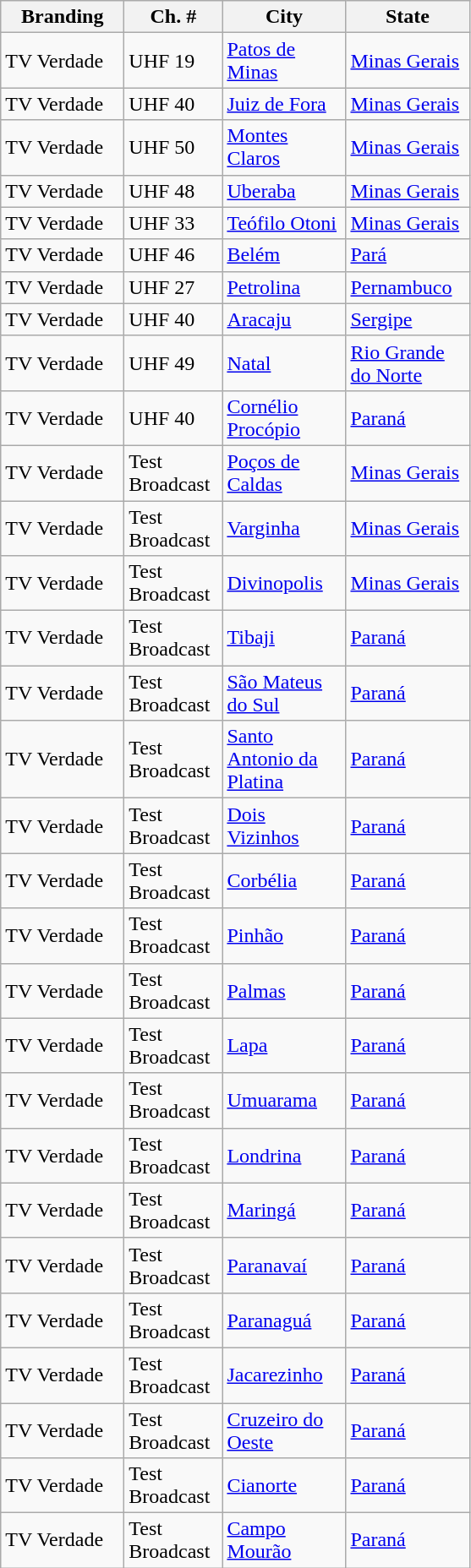<table class="wikitable sortable" style="=width:400px;">
<tr>
<th scope="col" style="width: 90px;">Branding</th>
<th scope="col" style="width: 70px;">Ch. #</th>
<th scope="col" style="width: 90px;">City</th>
<th scope="col" style="width: 90px;">State</th>
</tr>
<tr>
<td>TV Verdade</td>
<td>UHF 19</td>
<td><a href='#'>Patos de Minas</a></td>
<td><a href='#'>Minas Gerais</a></td>
</tr>
<tr>
<td>TV Verdade</td>
<td>UHF 40</td>
<td><a href='#'>Juiz de Fora</a></td>
<td><a href='#'>Minas Gerais</a></td>
</tr>
<tr>
<td>TV Verdade</td>
<td>UHF 50</td>
<td><a href='#'>Montes Claros</a></td>
<td><a href='#'>Minas Gerais</a></td>
</tr>
<tr>
<td>TV Verdade</td>
<td>UHF 48</td>
<td><a href='#'>Uberaba</a></td>
<td><a href='#'>Minas Gerais</a></td>
</tr>
<tr>
<td>TV Verdade</td>
<td>UHF 33</td>
<td><a href='#'>Teófilo Otoni</a></td>
<td><a href='#'>Minas Gerais</a></td>
</tr>
<tr>
<td>TV Verdade</td>
<td>UHF 46</td>
<td><a href='#'>Belém</a></td>
<td><a href='#'>Pará</a></td>
</tr>
<tr>
<td>TV Verdade</td>
<td>UHF 27</td>
<td><a href='#'>Petrolina</a></td>
<td><a href='#'>Pernambuco</a></td>
</tr>
<tr>
<td>TV Verdade</td>
<td>UHF 40</td>
<td><a href='#'>Aracaju</a></td>
<td><a href='#'>Sergipe</a></td>
</tr>
<tr>
<td>TV Verdade</td>
<td>UHF 49</td>
<td><a href='#'>Natal</a></td>
<td><a href='#'>Rio Grande do Norte</a></td>
</tr>
<tr>
<td>TV Verdade</td>
<td>UHF 40</td>
<td><a href='#'>Cornélio Procópio</a></td>
<td><a href='#'>Paraná</a></td>
</tr>
<tr>
<td>TV Verdade</td>
<td>Test Broadcast</td>
<td><a href='#'>Poços de Caldas</a></td>
<td><a href='#'>Minas Gerais</a></td>
</tr>
<tr>
<td>TV Verdade</td>
<td>Test Broadcast</td>
<td><a href='#'>Varginha</a></td>
<td><a href='#'>Minas Gerais</a></td>
</tr>
<tr>
<td>TV Verdade</td>
<td>Test Broadcast</td>
<td><a href='#'>Divinopolis</a></td>
<td><a href='#'>Minas Gerais</a></td>
</tr>
<tr>
<td>TV Verdade</td>
<td>Test Broadcast</td>
<td><a href='#'>Tibaji</a></td>
<td><a href='#'>Paraná</a></td>
</tr>
<tr>
<td>TV Verdade</td>
<td>Test Broadcast</td>
<td><a href='#'>São Mateus do Sul</a></td>
<td><a href='#'>Paraná</a></td>
</tr>
<tr>
<td>TV Verdade</td>
<td>Test Broadcast</td>
<td><a href='#'>Santo Antonio da Platina</a></td>
<td><a href='#'>Paraná</a></td>
</tr>
<tr>
<td>TV Verdade</td>
<td>Test Broadcast</td>
<td><a href='#'>Dois Vizinhos</a></td>
<td><a href='#'>Paraná</a></td>
</tr>
<tr>
<td>TV Verdade</td>
<td>Test Broadcast</td>
<td><a href='#'>Corbélia</a></td>
<td><a href='#'>Paraná</a></td>
</tr>
<tr>
<td>TV Verdade</td>
<td>Test Broadcast</td>
<td><a href='#'>Pinhão</a></td>
<td><a href='#'>Paraná</a></td>
</tr>
<tr>
<td>TV Verdade</td>
<td>Test Broadcast</td>
<td><a href='#'>Palmas</a></td>
<td><a href='#'>Paraná</a></td>
</tr>
<tr>
<td>TV Verdade</td>
<td>Test Broadcast</td>
<td><a href='#'>Lapa</a></td>
<td><a href='#'>Paraná</a></td>
</tr>
<tr>
<td>TV Verdade</td>
<td>Test Broadcast</td>
<td><a href='#'>Umuarama</a></td>
<td><a href='#'>Paraná</a></td>
</tr>
<tr>
<td>TV Verdade</td>
<td>Test Broadcast</td>
<td><a href='#'>Londrina</a></td>
<td><a href='#'>Paraná</a></td>
</tr>
<tr>
<td>TV Verdade</td>
<td>Test Broadcast</td>
<td><a href='#'>Maringá</a></td>
<td><a href='#'>Paraná</a></td>
</tr>
<tr>
<td>TV Verdade</td>
<td>Test Broadcast</td>
<td><a href='#'>Paranavaí</a></td>
<td><a href='#'>Paraná</a></td>
</tr>
<tr>
<td>TV Verdade</td>
<td>Test Broadcast</td>
<td><a href='#'>Paranaguá</a></td>
<td><a href='#'>Paraná</a></td>
</tr>
<tr>
<td>TV Verdade</td>
<td>Test Broadcast</td>
<td><a href='#'>Jacarezinho</a></td>
<td><a href='#'>Paraná</a></td>
</tr>
<tr>
<td>TV Verdade</td>
<td>Test Broadcast</td>
<td><a href='#'>Cruzeiro do Oeste</a></td>
<td><a href='#'>Paraná</a></td>
</tr>
<tr>
<td>TV Verdade</td>
<td>Test Broadcast</td>
<td><a href='#'>Cianorte</a></td>
<td><a href='#'>Paraná</a></td>
</tr>
<tr>
<td>TV Verdade</td>
<td>Test Broadcast</td>
<td><a href='#'>Campo Mourão</a></td>
<td><a href='#'>Paraná</a></td>
</tr>
</table>
